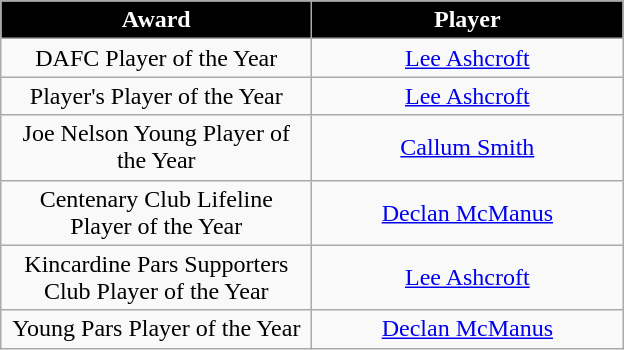<table class="wikitable" style="text-align:center">
<tr>
<th style="background:#000000; color:#FFFFFF;">Award</th>
<th style="background:#000000; color:#FFFFFF;">Player</th>
</tr>
<tr>
<td style="width:200px;">DAFC Player of the Year</td>
<td style="width:200px;"> <a href='#'>Lee Ashcroft</a></td>
</tr>
<tr>
<td style="width:200px;">Player's Player of the Year</td>
<td style="width:200px;"> <a href='#'>Lee Ashcroft</a></td>
</tr>
<tr>
<td style="width:200px;">Joe Nelson Young Player of the Year</td>
<td style="width:200px;"> <a href='#'>Callum Smith</a></td>
</tr>
<tr>
<td style="width:200px;">Centenary Club Lifeline Player of the Year</td>
<td style="width:200px;"> <a href='#'>Declan McManus</a></td>
</tr>
<tr>
<td style="width:200px;">Kincardine Pars Supporters Club Player of the Year</td>
<td style="width:200px;"> <a href='#'>Lee Ashcroft</a></td>
</tr>
<tr>
<td style="width:200px;">Young Pars Player of the Year</td>
<td style="width:200px;"> <a href='#'>Declan McManus</a></td>
</tr>
</table>
